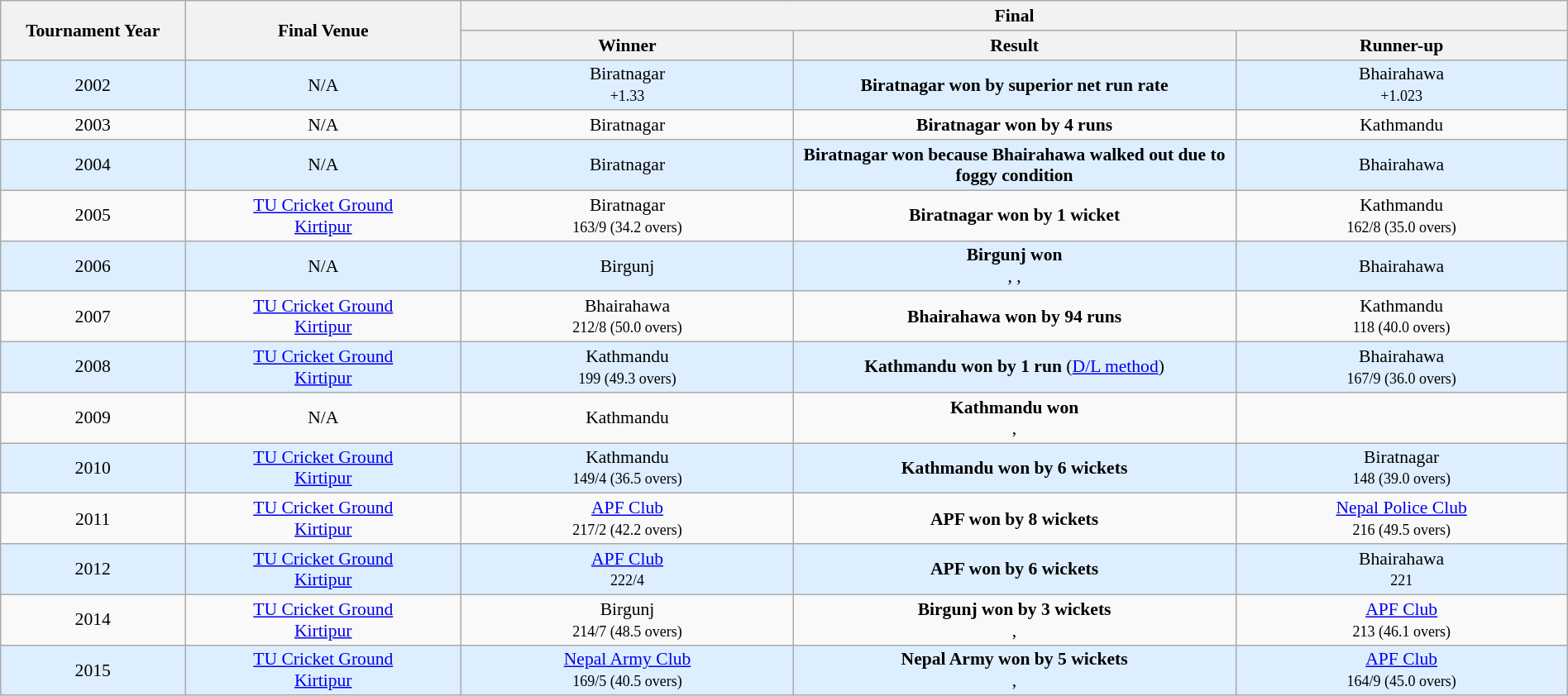<table class="wikitable" style="font-size:90%; width: 100%; text-align: center;">
<tr>
<th rowspan=2 width=10%>Tournament Year</th>
<th rowspan=2 width=15%>Final Venue</th>
<th colspan=3>Final</th>
</tr>
<tr>
<th width=18%>Winner</th>
<th width=24%>Result</th>
<th width=18%>Runner-up</th>
</tr>
<tr style="background:#ddeeff">
<td>2002</td>
<td>N/A</td>
<td>Biratnagar<br><small>+1.33</small></td>
<td><strong>Biratnagar won by superior net run rate</strong><br></td>
<td>Bhairahawa<br><small>+1.023</small></td>
</tr>
<tr>
<td>2003</td>
<td>N/A</td>
<td>Biratnagar</td>
<td><strong>Biratnagar won by 4 runs</strong></td>
<td>Kathmandu</td>
</tr>
<tr style="background:#ddeeff">
<td>2004</td>
<td>N/A</td>
<td>Biratnagar</td>
<td><strong>Biratnagar won because Bhairahawa walked out due to foggy condition</strong><br></td>
<td>Bhairahawa</td>
</tr>
<tr>
<td>2005</td>
<td><a href='#'>TU Cricket Ground</a><br><a href='#'>Kirtipur</a></td>
<td>Biratnagar<br><small>163/9 (34.2 overs)</small></td>
<td><strong>Biratnagar won by 1 wicket</strong></td>
<td>Kathmandu<br><small>162/8 (35.0 overs)</small></td>
</tr>
<tr style="background:#ddeeff">
<td>2006</td>
<td>N/A</td>
<td>Birgunj</td>
<td><strong>Birgunj won</strong><br>, , </td>
<td>Bhairahawa</td>
</tr>
<tr>
<td>2007</td>
<td><a href='#'>TU Cricket Ground</a><br><a href='#'>Kirtipur</a></td>
<td>Bhairahawa<br><small>212/8 (50.0 overs)</small></td>
<td><strong>Bhairahawa won by 94 runs</strong><br></td>
<td>Kathmandu<br><small>118 (40.0 overs)</small></td>
</tr>
<tr style="background:#ddeeff">
<td>2008</td>
<td><a href='#'>TU Cricket Ground</a><br><a href='#'>Kirtipur</a></td>
<td>Kathmandu<br><small>199 (49.3 overs)</small></td>
<td><strong>Kathmandu won by 1 run</strong> (<a href='#'>D/L method</a>)<br></td>
<td>Bhairahawa<br><small>167/9 (36.0 overs)</small></td>
</tr>
<tr>
<td>2009</td>
<td>N/A</td>
<td>Kathmandu</td>
<td><strong>Kathmandu won</strong><br>, </td>
<td></td>
</tr>
<tr style="background:#ddeeff">
<td>2010</td>
<td><a href='#'>TU Cricket Ground</a><br><a href='#'>Kirtipur</a></td>
<td>Kathmandu<br><small>149/4 (36.5 overs)</small></td>
<td><strong>Kathmandu won by 6 wickets</strong><br></td>
<td>Biratnagar<br><small>148 (39.0 overs)</small></td>
</tr>
<tr>
<td>2011</td>
<td><a href='#'>TU Cricket Ground</a><br><a href='#'>Kirtipur</a></td>
<td><a href='#'>APF Club</a><br><small>217/2 (42.2 overs)</small></td>
<td><strong>APF won by 8 wickets</strong><br></td>
<td><a href='#'>Nepal Police Club</a><br><small>216 (49.5 overs)</small></td>
</tr>
<tr style="background:#ddeeff">
<td>2012</td>
<td><a href='#'>TU Cricket Ground</a><br><a href='#'>Kirtipur</a></td>
<td><a href='#'>APF Club</a><br><small>222/4</small></td>
<td><strong>APF won by 6 wickets</strong><br></td>
<td>Bhairahawa<br><small>221</small></td>
</tr>
<tr>
<td>2014</td>
<td><a href='#'>TU Cricket Ground</a><br><a href='#'>Kirtipur</a></td>
<td>Birgunj<br><small>214/7 (48.5 overs)</small></td>
<td><strong>Birgunj won by 3 wickets</strong><br>, </td>
<td><a href='#'>APF Club</a><br><small>213 (46.1 overs)</small></td>
</tr>
<tr style="background:#ddeeff">
<td>2015</td>
<td><a href='#'>TU Cricket Ground</a><br><a href='#'>Kirtipur</a></td>
<td><a href='#'>Nepal Army Club</a><br><small>169/5 (40.5 overs)</small></td>
<td><strong>Nepal Army won by 5 wickets</strong><br>, </td>
<td><a href='#'>APF Club</a><br><small>164/9 (45.0 overs)</small></td>
</tr>
</table>
